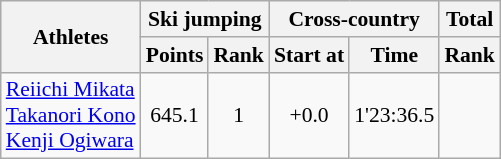<table class="wikitable" border="1" style="font-size:90%">
<tr>
<th rowspan="2">Athletes</th>
<th colspan="2">Ski jumping</th>
<th colspan="2">Cross-country</th>
<th>Total</th>
</tr>
<tr>
<th>Points</th>
<th>Rank</th>
<th>Start at</th>
<th>Time</th>
<th>Rank</th>
</tr>
<tr>
<td><a href='#'>Reiichi Mikata</a><br><a href='#'>Takanori Kono</a><br><a href='#'>Kenji Ogiwara</a></td>
<td align=center>645.1</td>
<td align=center>1</td>
<td align=center>+0.0</td>
<td align=center>1'23:36.5</td>
<td align=center></td>
</tr>
</table>
